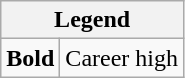<table class="wikitable">
<tr>
<th colspan="2">Legend</th>
</tr>
<tr>
<td><strong>Bold</strong></td>
<td>Career high</td>
</tr>
</table>
